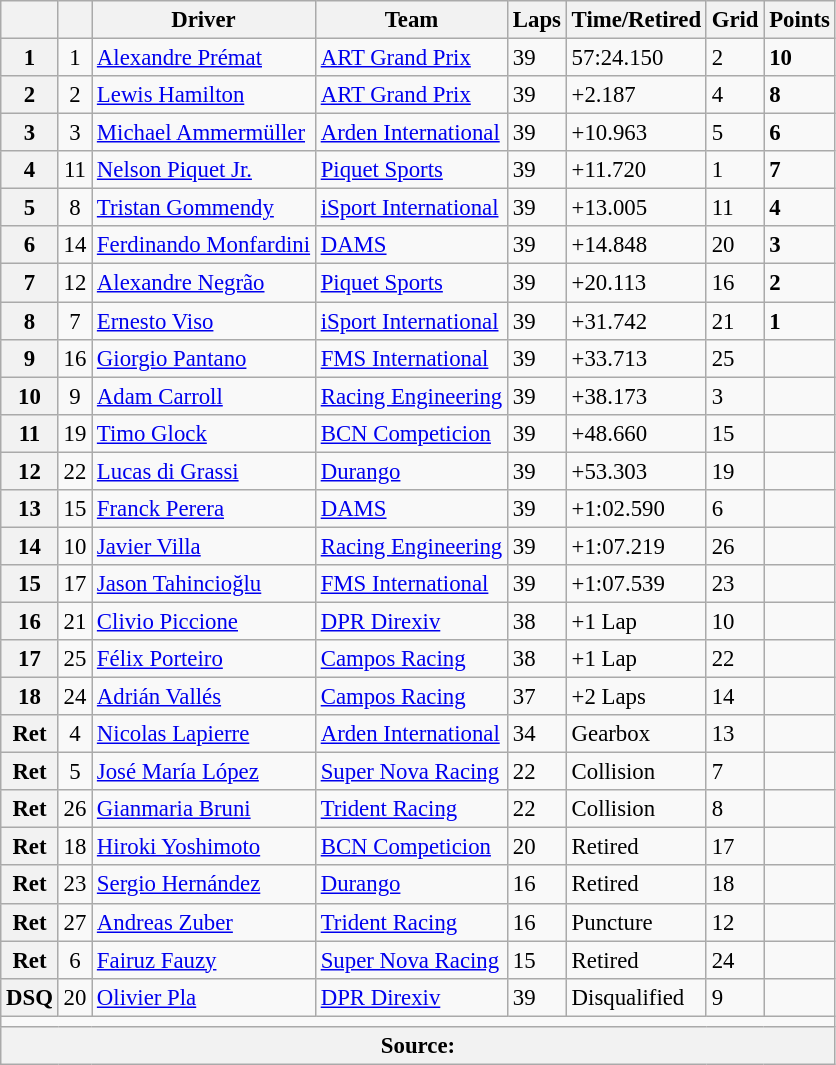<table class="wikitable" style="font-size:95%">
<tr>
<th></th>
<th></th>
<th>Driver</th>
<th>Team</th>
<th>Laps</th>
<th>Time/Retired</th>
<th>Grid</th>
<th>Points</th>
</tr>
<tr>
<th>1</th>
<td align="center">1</td>
<td> <a href='#'>Alexandre Prémat</a></td>
<td><a href='#'>ART Grand Prix</a></td>
<td>39</td>
<td>57:24.150</td>
<td>2</td>
<td><strong>10</strong></td>
</tr>
<tr>
<th>2</th>
<td align="center">2</td>
<td> <a href='#'>Lewis Hamilton</a></td>
<td><a href='#'>ART Grand Prix</a></td>
<td>39</td>
<td>+2.187</td>
<td>4</td>
<td><strong>8</strong></td>
</tr>
<tr>
<th>3</th>
<td align="center">3</td>
<td> <a href='#'>Michael Ammermüller</a></td>
<td><a href='#'>Arden International</a></td>
<td>39</td>
<td>+10.963</td>
<td>5</td>
<td><strong>6</strong></td>
</tr>
<tr>
<th>4</th>
<td align="center">11</td>
<td> <a href='#'>Nelson Piquet Jr.</a></td>
<td><a href='#'>Piquet Sports</a></td>
<td>39</td>
<td>+11.720</td>
<td>1</td>
<td><strong>7 </strong></td>
</tr>
<tr>
<th>5</th>
<td align="center">8</td>
<td> <a href='#'>Tristan Gommendy</a></td>
<td><a href='#'>iSport International</a></td>
<td>39</td>
<td>+13.005</td>
<td>11</td>
<td><strong>4</strong></td>
</tr>
<tr>
<th>6</th>
<td align="center">14</td>
<td> <a href='#'>Ferdinando Monfardini</a></td>
<td><a href='#'>DAMS</a></td>
<td>39</td>
<td>+14.848</td>
<td>20</td>
<td><strong>3</strong></td>
</tr>
<tr>
<th>7</th>
<td align="center">12</td>
<td> <a href='#'>Alexandre Negrão</a></td>
<td><a href='#'>Piquet Sports</a></td>
<td>39</td>
<td>+20.113</td>
<td>16</td>
<td><strong>2</strong></td>
</tr>
<tr>
<th>8</th>
<td align="center">7</td>
<td> <a href='#'>Ernesto Viso</a></td>
<td><a href='#'>iSport International</a></td>
<td>39</td>
<td>+31.742</td>
<td>21</td>
<td><strong>1</strong></td>
</tr>
<tr>
<th>9</th>
<td align="center">16</td>
<td> <a href='#'>Giorgio Pantano</a></td>
<td><a href='#'>FMS International</a></td>
<td>39</td>
<td>+33.713</td>
<td>25</td>
<td></td>
</tr>
<tr>
<th>10</th>
<td align="center">9</td>
<td> <a href='#'>Adam Carroll</a></td>
<td><a href='#'>Racing Engineering</a></td>
<td>39</td>
<td>+38.173</td>
<td>3</td>
<td></td>
</tr>
<tr>
<th>11</th>
<td align="center">19</td>
<td> <a href='#'>Timo Glock</a></td>
<td><a href='#'>BCN Competicion</a></td>
<td>39</td>
<td>+48.660</td>
<td>15</td>
<td></td>
</tr>
<tr>
<th>12</th>
<td align="center">22</td>
<td> <a href='#'>Lucas di Grassi</a></td>
<td><a href='#'>Durango</a></td>
<td>39</td>
<td>+53.303</td>
<td>19</td>
<td></td>
</tr>
<tr>
<th>13</th>
<td align="center">15</td>
<td> <a href='#'>Franck Perera</a></td>
<td><a href='#'>DAMS</a></td>
<td>39</td>
<td>+1:02.590</td>
<td>6</td>
<td></td>
</tr>
<tr>
<th>14</th>
<td align="center">10</td>
<td> <a href='#'>Javier Villa</a></td>
<td><a href='#'>Racing Engineering</a></td>
<td>39</td>
<td>+1:07.219</td>
<td>26</td>
<td></td>
</tr>
<tr>
<th>15</th>
<td align="center">17</td>
<td> <a href='#'>Jason Tahincioğlu</a></td>
<td><a href='#'>FMS International</a></td>
<td>39</td>
<td>+1:07.539</td>
<td>23</td>
<td></td>
</tr>
<tr>
<th>16</th>
<td align="center">21</td>
<td> <a href='#'>Clivio Piccione</a></td>
<td><a href='#'>DPR Direxiv</a></td>
<td>38</td>
<td>+1 Lap</td>
<td>10</td>
<td></td>
</tr>
<tr>
<th>17</th>
<td align="center">25</td>
<td> <a href='#'>Félix Porteiro</a></td>
<td><a href='#'>Campos Racing</a></td>
<td>38</td>
<td>+1 Lap</td>
<td>22</td>
<td></td>
</tr>
<tr>
<th>18</th>
<td align="center">24</td>
<td> <a href='#'>Adrián Vallés</a></td>
<td><a href='#'>Campos Racing</a></td>
<td>37</td>
<td>+2 Laps</td>
<td>14</td>
<td><strong></strong></td>
</tr>
<tr>
<th>Ret</th>
<td align="center">4</td>
<td> <a href='#'>Nicolas Lapierre</a></td>
<td><a href='#'>Arden International</a></td>
<td>34</td>
<td>Gearbox</td>
<td>13</td>
<td></td>
</tr>
<tr>
<th>Ret</th>
<td align="center">5</td>
<td> <a href='#'>José María López</a></td>
<td><a href='#'>Super Nova Racing</a></td>
<td>22</td>
<td>Collision</td>
<td>7</td>
<td></td>
</tr>
<tr>
<th>Ret</th>
<td align="center">26</td>
<td> <a href='#'>Gianmaria Bruni</a></td>
<td><a href='#'>Trident Racing</a></td>
<td>22</td>
<td>Collision</td>
<td>8</td>
<td></td>
</tr>
<tr>
<th>Ret</th>
<td align="center">18</td>
<td> <a href='#'>Hiroki Yoshimoto</a></td>
<td><a href='#'>BCN Competicion</a></td>
<td>20</td>
<td>Retired</td>
<td>17</td>
<td></td>
</tr>
<tr>
<th>Ret</th>
<td align="center">23</td>
<td> <a href='#'>Sergio Hernández</a></td>
<td><a href='#'>Durango</a></td>
<td>16</td>
<td>Retired</td>
<td>18</td>
<td></td>
</tr>
<tr>
<th>Ret</th>
<td align="center">27</td>
<td> <a href='#'>Andreas Zuber</a></td>
<td><a href='#'>Trident Racing</a></td>
<td>16</td>
<td>Puncture</td>
<td>12</td>
<td></td>
</tr>
<tr>
<th>Ret</th>
<td align="center">6</td>
<td> <a href='#'>Fairuz Fauzy</a></td>
<td><a href='#'>Super Nova Racing</a></td>
<td>15</td>
<td>Retired</td>
<td>24</td>
<td></td>
</tr>
<tr>
<th>DSQ</th>
<td align="center">20</td>
<td> <a href='#'>Olivier Pla</a></td>
<td><a href='#'>DPR Direxiv</a></td>
<td>39</td>
<td>Disqualified</td>
<td>9</td>
<td></td>
</tr>
<tr>
<td colspan=8></td>
</tr>
<tr>
<th colspan=8>Source:</th>
</tr>
</table>
